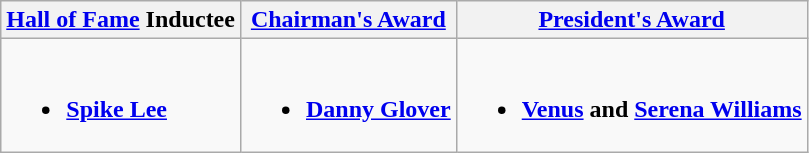<table class="wikitable">
<tr>
<th style="width=33%"><a href='#'>Hall of Fame</a> Inductee</th>
<th style="width=33%"><a href='#'>Chairman's Award</a></th>
<th style="width=33%"><a href='#'>President's Award</a></th>
</tr>
<tr>
<td style="vertical-align:top"><br><ul><li><strong><a href='#'>Spike Lee</a></strong></li></ul></td>
<td style="vertical-align:top"><br><ul><li><strong><a href='#'>Danny Glover</a></strong></li></ul></td>
<td style="vertical-align:top"><br><ul><li><strong><a href='#'>Venus</a> and <a href='#'>Serena Williams</a></strong></li></ul></td>
</tr>
</table>
